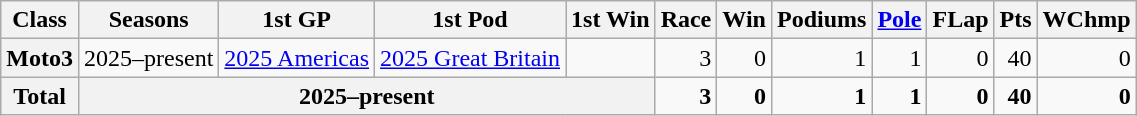<table class="wikitable" style=text-align:right;">
<tr>
<th>Class</th>
<th>Seasons</th>
<th>1st GP</th>
<th>1st Pod</th>
<th>1st Win</th>
<th>Race</th>
<th>Win</th>
<th>Podiums</th>
<th><a href='#'>Pole</a></th>
<th>FLap</th>
<th>Pts</th>
<th>WChmp</th>
</tr>
<tr>
<th>Moto3</th>
<td>2025–present</td>
<td style="text-align:left;"><a href='#'>2025 Americas</a></td>
<td style="text-align:left;"><a href='#'>2025 Great Britain</a></td>
<td style="text-align:left;"></td>
<td>3</td>
<td>0</td>
<td>1</td>
<td>1</td>
<td>0</td>
<td>40</td>
<td>0</td>
</tr>
<tr>
<th>Total</th>
<th colspan="4">2025–present</th>
<td><strong>3</strong></td>
<td><strong>0</strong></td>
<td><strong>1</strong></td>
<td><strong>1</strong></td>
<td><strong>0</strong></td>
<td><strong>40</strong></td>
<td><strong>0</strong></td>
</tr>
</table>
